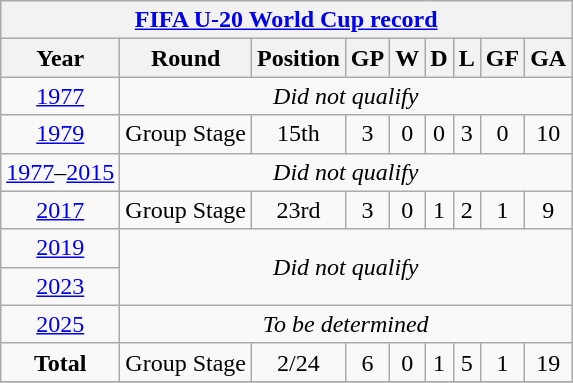<table class="wikitable" style="text-align: center;">
<tr>
<th colspan=9><a href='#'>FIFA U-20 World Cup record</a></th>
</tr>
<tr>
<th>Year</th>
<th>Round</th>
<th>Position</th>
<th>GP</th>
<th>W</th>
<th>D</th>
<th>L</th>
<th>GF</th>
<th>GA</th>
</tr>
<tr>
<td> <a href='#'>1977</a></td>
<td colspan=9><em>Did not qualify</em></td>
</tr>
<tr>
<td> <a href='#'>1979</a></td>
<td>Group Stage</td>
<td>15th</td>
<td>3</td>
<td>0</td>
<td>0</td>
<td>3</td>
<td>0</td>
<td>10</td>
</tr>
<tr>
<td><a href='#'>1977</a>–<a href='#'>2015</a></td>
<td colspan=9><em>Did not qualify</em></td>
</tr>
<tr>
<td> <a href='#'>2017</a></td>
<td>Group Stage</td>
<td>23rd</td>
<td>3</td>
<td>0</td>
<td>1</td>
<td>2</td>
<td>1</td>
<td>9</td>
</tr>
<tr>
<td> <a href='#'>2019</a></td>
<td colspan=9 rowspan=2><em>Did not qualify</em></td>
</tr>
<tr>
<td> <a href='#'>2023</a></td>
</tr>
<tr>
<td> <a href='#'>2025</a></td>
<td colspan=9><em>To be determined</em></td>
</tr>
<tr>
<td><strong>Total</strong></td>
<td>Group Stage</td>
<td>2/24</td>
<td>6</td>
<td>0</td>
<td>1</td>
<td>5</td>
<td>1</td>
<td>19</td>
</tr>
<tr>
</tr>
</table>
